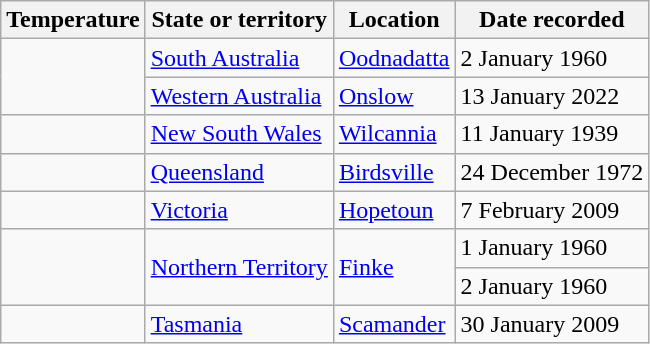<table class="wikitable sortable">
<tr>
<th>Temperature</th>
<th>State or territory</th>
<th>Location</th>
<th>Date recorded</th>
</tr>
<tr>
<td rowspan="2"></td>
<td><a href='#'>South Australia</a></td>
<td><a href='#'>Oodnadatta</a></td>
<td>2 January 1960</td>
</tr>
<tr>
<td><a href='#'>Western Australia</a></td>
<td><a href='#'>Onslow</a></td>
<td>13 January 2022</td>
</tr>
<tr>
<td></td>
<td><a href='#'>New South Wales</a></td>
<td><a href='#'>Wilcannia</a></td>
<td>11 January 1939</td>
</tr>
<tr>
<td></td>
<td><a href='#'>Queensland</a></td>
<td><a href='#'>Birdsville</a></td>
<td>24 December 1972</td>
</tr>
<tr>
<td></td>
<td><a href='#'>Victoria</a></td>
<td><a href='#'>Hopetoun</a></td>
<td>7 February 2009</td>
</tr>
<tr>
<td rowspan="2"></td>
<td rowspan="2"><a href='#'>Northern Territory</a></td>
<td rowspan="2"><a href='#'>Finke</a></td>
<td>1 January 1960</td>
</tr>
<tr>
<td>2 January 1960</td>
</tr>
<tr>
<td></td>
<td><a href='#'>Tasmania</a></td>
<td><a href='#'>Scamander</a></td>
<td>30 January 2009</td>
</tr>
</table>
